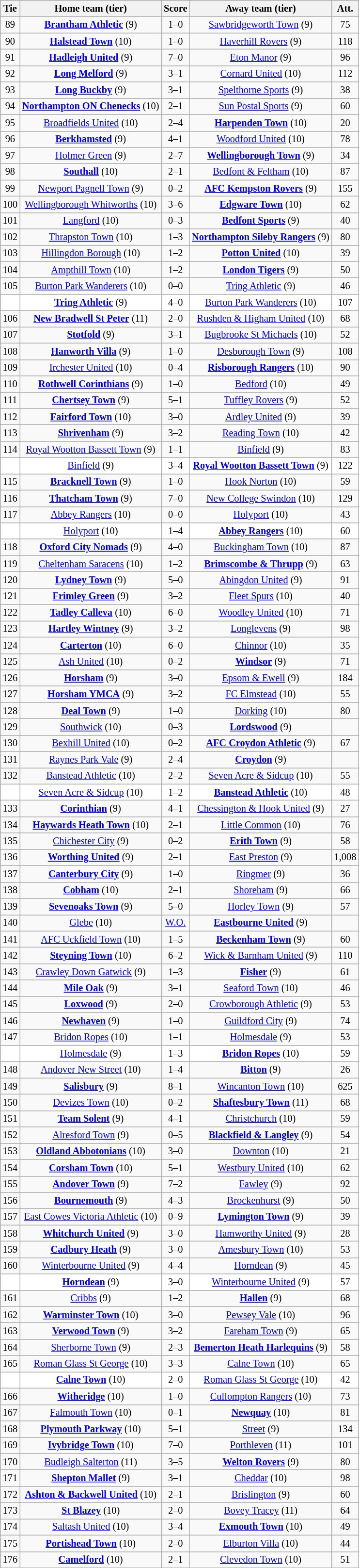<table class="wikitable" style="text-align: center; font-size:85%">
<tr>
<th>Tie</th>
<th>Home team (tier)</th>
<th>Score</th>
<th>Away team (tier)</th>
<th>Att.</th>
</tr>
<tr>
<td>89</td>
<td><strong><a href='#'>Brantham Athletic</a></strong> (9)</td>
<td>1–0 </td>
<td><a href='#'>Sawbridgeworth Town</a> (9)</td>
<td>75</td>
</tr>
<tr>
<td>90</td>
<td><strong><a href='#'>Halstead Town</a></strong> (10)</td>
<td>1–0</td>
<td><a href='#'>Haverhill Rovers</a> (9)</td>
<td>118</td>
</tr>
<tr>
<td>91</td>
<td><strong><a href='#'>Hadleigh United</a></strong> (9)</td>
<td>7–0</td>
<td><a href='#'>Eton Manor</a> (9)</td>
<td>96</td>
</tr>
<tr>
<td>92</td>
<td><strong><a href='#'>Long Melford</a></strong> (9)</td>
<td>3–1</td>
<td><a href='#'>Cornard United</a> (10)</td>
<td>112</td>
</tr>
<tr>
<td>93</td>
<td><strong><a href='#'>Long Buckby</a></strong> (9)</td>
<td>3–1</td>
<td><a href='#'>Spelthorne Sports</a> (9)</td>
<td>38</td>
</tr>
<tr>
<td>94</td>
<td><strong><a href='#'>Northampton ON Chenecks</a></strong> (10)</td>
<td>2–1</td>
<td><a href='#'>Sun Postal Sports</a> (9)</td>
<td>60</td>
</tr>
<tr>
<td>95</td>
<td><a href='#'>Broadfields United</a> (10)</td>
<td>2–4</td>
<td><strong><a href='#'>Harpenden Town</a></strong> (10)</td>
<td>20</td>
</tr>
<tr>
<td>96</td>
<td><strong><a href='#'>Berkhamsted</a></strong> (9)</td>
<td>4–1</td>
<td><a href='#'>Woodford United</a> (10)</td>
<td>78</td>
</tr>
<tr>
<td>97</td>
<td><a href='#'>Holmer Green</a> (9)</td>
<td>2–7</td>
<td><strong><a href='#'>Wellingborough Town</a></strong> (9)</td>
<td>34</td>
</tr>
<tr>
<td>98</td>
<td><strong><a href='#'>Southall</a></strong> (10)</td>
<td>2–1</td>
<td><a href='#'>Bedfont & Feltham</a> (10)</td>
<td>87</td>
</tr>
<tr>
<td>99</td>
<td><a href='#'>Newport Pagnell Town</a> (9)</td>
<td>0–2 </td>
<td><strong><a href='#'>AFC Kempston Rovers</a></strong> (9)</td>
<td>155</td>
</tr>
<tr>
<td>100</td>
<td><a href='#'>Wellingborough Whitworths</a> (10)</td>
<td>3–6</td>
<td><strong><a href='#'>Edgware Town</a></strong> (10)</td>
<td>62</td>
</tr>
<tr>
<td>101</td>
<td><a href='#'>Langford</a> (10)</td>
<td>0–3</td>
<td><strong><a href='#'>Bedfont Sports</a></strong> (9)</td>
<td>40</td>
</tr>
<tr>
<td>102</td>
<td><a href='#'>Thrapston Town</a> (10)</td>
<td>1–3</td>
<td><strong><a href='#'>Northampton Sileby Rangers</a></strong> (9)</td>
<td>80</td>
</tr>
<tr>
<td>103</td>
<td><a href='#'>Hillingdon Borough</a> (10)</td>
<td>1–2</td>
<td><strong><a href='#'>Potton United</a></strong> (10)</td>
<td>39</td>
</tr>
<tr>
<td>104</td>
<td><a href='#'>Ampthill Town</a> (10)</td>
<td>1–2</td>
<td><strong><a href='#'>London Tigers</a></strong> (9)</td>
<td>50</td>
</tr>
<tr>
<td>105</td>
<td><a href='#'>Burton Park Wanderers</a> (10)</td>
<td>0–0</td>
<td><a href='#'>Tring Athletic</a> (9)</td>
<td>46</td>
</tr>
<tr style="background:white;">
<td><em></em></td>
<td><strong><a href='#'>Tring Athletic</a></strong> (9)</td>
<td>4–0</td>
<td><a href='#'>Burton Park Wanderers</a> (10)</td>
<td>107</td>
</tr>
<tr>
<td>106</td>
<td><strong><a href='#'>New Bradwell St Peter</a></strong> (11)</td>
<td>2–0 </td>
<td><a href='#'>Rushden & Higham United</a> (10)</td>
<td>68</td>
</tr>
<tr>
<td>107</td>
<td><strong><a href='#'>Stotfold</a></strong> (9)</td>
<td>3–1</td>
<td><a href='#'>Bugbrooke St Michaels</a> (10)</td>
<td>52</td>
</tr>
<tr>
<td>108</td>
<td><strong><a href='#'>Hanworth Villa</a></strong> (9)</td>
<td>1–0 </td>
<td><a href='#'>Desborough Town</a> (9)</td>
<td>108</td>
</tr>
<tr>
<td>109</td>
<td><a href='#'>Irchester United</a> (10)</td>
<td>0–4</td>
<td><strong><a href='#'>Risborough Rangers</a></strong> (10)</td>
<td>90</td>
</tr>
<tr>
<td>110</td>
<td><strong><a href='#'>Rothwell Corinthians</a></strong> (9)</td>
<td>1–0</td>
<td><a href='#'>Bedford</a> (10)</td>
<td>49</td>
</tr>
<tr>
<td>111</td>
<td><strong><a href='#'>Chertsey Town</a></strong> (9)</td>
<td>5–1</td>
<td><a href='#'>Tuffley Rovers</a> (9)</td>
<td>52</td>
</tr>
<tr>
<td>112</td>
<td><strong><a href='#'>Fairford Town</a></strong> (10)</td>
<td>3–0</td>
<td><a href='#'>Ardley United</a> (9)</td>
<td>39</td>
</tr>
<tr>
<td>113</td>
<td><strong><a href='#'>Shrivenham</a></strong> (9)</td>
<td>3–2</td>
<td><a href='#'>Reading Town</a> (10)</td>
<td>42</td>
</tr>
<tr>
<td>114</td>
<td><a href='#'>Royal Wootton Bassett Town</a> (9)</td>
<td>1–1</td>
<td><a href='#'>Binfield</a> (9)</td>
<td>83</td>
</tr>
<tr style="background:white;">
<td><em></em></td>
<td><a href='#'>Binfield</a> (9)</td>
<td>3–4</td>
<td><strong><a href='#'>Royal Wootton Bassett Town</a></strong> (9)</td>
<td>122</td>
</tr>
<tr>
<td>115</td>
<td><strong><a href='#'>Bracknell Town</a></strong> (9)</td>
<td>1–0</td>
<td><a href='#'>Hook Norton</a> (10)</td>
<td>59</td>
</tr>
<tr>
<td>116</td>
<td><strong><a href='#'>Thatcham Town</a></strong> (9)</td>
<td>7–0</td>
<td><a href='#'>New College Swindon</a> (10)</td>
<td>129</td>
</tr>
<tr>
<td>117</td>
<td><a href='#'>Abbey Rangers</a> (10)</td>
<td>0–0</td>
<td><a href='#'>Holyport</a> (10)</td>
<td>43</td>
</tr>
<tr style="background:white;">
<td><em></em></td>
<td><a href='#'>Holyport</a> (10)</td>
<td>1–4</td>
<td><strong><a href='#'>Abbey Rangers</a></strong> (10)</td>
<td>60</td>
</tr>
<tr>
<td>118</td>
<td><strong><a href='#'>Oxford City Nomads</a></strong> (9)</td>
<td>4–0</td>
<td><a href='#'>Buckingham Town</a> (10)</td>
<td>87</td>
</tr>
<tr>
<td>119</td>
<td><a href='#'>Cheltenham Saracens</a> (10)</td>
<td>1–2</td>
<td><strong><a href='#'>Brimscombe & Thrupp</a></strong> (9)</td>
<td>63</td>
</tr>
<tr>
<td>120</td>
<td><strong><a href='#'>Lydney Town</a></strong> (9)</td>
<td>5–0</td>
<td><a href='#'>Abingdon United</a> (9)</td>
<td>91</td>
</tr>
<tr>
<td>121</td>
<td><strong><a href='#'>Frimley Green</a></strong> (9)</td>
<td>3–2</td>
<td><a href='#'>Fleet Spurs</a> (10)</td>
<td>40</td>
</tr>
<tr>
<td>122</td>
<td><strong><a href='#'>Tadley Calleva</a></strong> (10)</td>
<td>6–0</td>
<td><a href='#'>Woodley United</a> (10)</td>
<td>71</td>
</tr>
<tr>
<td>123</td>
<td><strong><a href='#'>Hartley Wintney</a></strong> (9)</td>
<td>3–2</td>
<td><a href='#'>Longlevens</a> (9)</td>
<td>98</td>
</tr>
<tr>
<td>124</td>
<td><strong><a href='#'>Carterton</a></strong> (10)</td>
<td>6–0</td>
<td><a href='#'>Chinnor</a> (10)</td>
<td>35</td>
</tr>
<tr>
<td>125</td>
<td><a href='#'>Ash United</a> (10)</td>
<td>0–2</td>
<td><strong><a href='#'>Windsor</a></strong> (9)</td>
<td>71</td>
</tr>
<tr>
<td>126</td>
<td><strong><a href='#'>Horsham</a></strong> (9)</td>
<td>3–0</td>
<td><a href='#'>Epsom & Ewell</a> (9)</td>
<td>184</td>
</tr>
<tr>
<td>127</td>
<td><strong><a href='#'>Horsham YMCA</a></strong> (9)</td>
<td>3–2</td>
<td><a href='#'>FC Elmstead</a> (10)</td>
<td>55</td>
</tr>
<tr>
<td>128</td>
<td><strong><a href='#'>Deal Town</a></strong> (9)</td>
<td>1–0</td>
<td><a href='#'>Dorking</a> (10)</td>
<td>80</td>
</tr>
<tr>
<td>129</td>
<td><a href='#'>Southwick</a> (10)</td>
<td>0–3</td>
<td><strong><a href='#'>Lordswood</a></strong> (9)</td>
<td></td>
</tr>
<tr>
<td>130</td>
<td><a href='#'>Bexhill United</a> (10)</td>
<td>0–2</td>
<td><strong><a href='#'>AFC Croydon Athletic</a></strong> (9)</td>
<td>67</td>
</tr>
<tr>
<td>131</td>
<td><a href='#'>Raynes Park Vale</a> (9)</td>
<td>2–4</td>
<td><strong><a href='#'>Croydon</a></strong> (9)</td>
<td></td>
</tr>
<tr>
<td>132</td>
<td><a href='#'>Banstead Athletic</a> (10)</td>
<td>2–2</td>
<td><a href='#'>Seven Acre & Sidcup</a> (10)</td>
<td>55</td>
</tr>
<tr style="background:white;">
<td><em></em></td>
<td><a href='#'>Seven Acre & Sidcup</a> (10)</td>
<td>1–2</td>
<td><strong><a href='#'>Banstead Athletic</a></strong> (10)</td>
<td>48</td>
</tr>
<tr>
<td>133</td>
<td><strong><a href='#'>Corinthian</a></strong> (9)</td>
<td>4–1</td>
<td><a href='#'>Chessington & Hook United</a> (9)</td>
<td>27</td>
</tr>
<tr>
<td>134</td>
<td><strong><a href='#'>Haywards Heath Town</a></strong> (10)</td>
<td>2–1</td>
<td><a href='#'>Little Common</a> (10)</td>
<td>76</td>
</tr>
<tr>
<td>135</td>
<td><a href='#'>Chichester City</a> (9)</td>
<td>0–2</td>
<td><strong><a href='#'>Erith Town</a></strong> (9)</td>
<td>58</td>
</tr>
<tr>
<td>136</td>
<td><strong><a href='#'>Worthing United</a></strong> (9)</td>
<td>2–1</td>
<td><a href='#'>East Preston</a> (9)</td>
<td>1,008</td>
</tr>
<tr>
<td>137</td>
<td><strong><a href='#'>Canterbury City</a></strong> (9)</td>
<td>1–0</td>
<td><a href='#'>Ringmer</a> (9)</td>
<td>36</td>
</tr>
<tr>
<td>138</td>
<td><strong><a href='#'>Cobham</a></strong> (10)</td>
<td>2–1 </td>
<td><a href='#'>Shoreham</a> (9)</td>
<td>66</td>
</tr>
<tr>
<td>139</td>
<td><strong><a href='#'>Sevenoaks Town</a></strong> (9)</td>
<td>5–0</td>
<td><a href='#'>Horley Town</a> (9)</td>
<td>57</td>
</tr>
<tr>
<td>140</td>
<td><a href='#'>Glebe</a> (10)</td>
<td><a href='#'>W.O.</a></td>
<td><strong><a href='#'>Eastbourne United</a></strong> (9)</td>
<td></td>
</tr>
<tr>
<td>141</td>
<td><a href='#'>AFC Uckfield Town</a> (10)</td>
<td>1–5</td>
<td><strong><a href='#'>Beckenham Town</a></strong> (9)</td>
<td>60</td>
</tr>
<tr>
<td>142</td>
<td><strong><a href='#'>Steyning Town</a></strong> (10)</td>
<td>6–2</td>
<td><a href='#'>Wick & Barnham United</a> (9)</td>
<td>110</td>
</tr>
<tr>
<td>143</td>
<td><a href='#'>Crawley Down Gatwick</a> (9)</td>
<td>1–3</td>
<td><strong><a href='#'>Fisher</a></strong> (9)</td>
<td>61</td>
</tr>
<tr>
<td>144</td>
<td><strong><a href='#'>Mile Oak</a></strong> (9)</td>
<td>3–1</td>
<td><a href='#'>Seaford Town</a> (10)</td>
<td>46</td>
</tr>
<tr>
<td>145</td>
<td><strong><a href='#'>Loxwood</a></strong> (9)</td>
<td>2–0</td>
<td><a href='#'>Crowborough Athletic</a> (9)</td>
<td>53</td>
</tr>
<tr>
<td>146</td>
<td><strong><a href='#'>Newhaven</a></strong> (9)</td>
<td>1–0</td>
<td><a href='#'>Guildford City</a> (9)</td>
<td>74</td>
</tr>
<tr>
<td>147</td>
<td><a href='#'>Bridon Ropes</a> (10)</td>
<td>1–1</td>
<td><a href='#'>Holmesdale</a> (9)</td>
<td>53</td>
</tr>
<tr style="background:white;">
<td><em></em></td>
<td><a href='#'>Holmesdale</a> (9)</td>
<td>1–3</td>
<td><strong><a href='#'>Bridon Ropes</a></strong> (10)</td>
<td>59</td>
</tr>
<tr>
<td>148</td>
<td><a href='#'>Andover New Street</a> (10)</td>
<td>1–4</td>
<td><strong><a href='#'>Bitton</a></strong> (9)</td>
<td>26</td>
</tr>
<tr>
<td>149</td>
<td><strong><a href='#'>Salisbury</a></strong> (9)</td>
<td>8–1</td>
<td><a href='#'>Wincanton Town</a> (10)</td>
<td>625</td>
</tr>
<tr>
<td>150</td>
<td><a href='#'>Devizes Town</a> (10)</td>
<td>0–2</td>
<td><strong><a href='#'>Shaftesbury Town</a></strong> (11)</td>
<td>68</td>
</tr>
<tr>
<td>151</td>
<td><strong><a href='#'>Team Solent</a></strong> (9)</td>
<td>4–1 </td>
<td><a href='#'>Christchurch</a> (10)</td>
<td>59</td>
</tr>
<tr>
<td>152</td>
<td><a href='#'>Alresford Town</a> (9)</td>
<td>0–5</td>
<td><strong><a href='#'>Blackfield & Langley</a></strong> (9)</td>
<td>54</td>
</tr>
<tr>
<td>153</td>
<td><strong><a href='#'>Oldland Abbotonians</a></strong> (10)</td>
<td>3–0</td>
<td><a href='#'>Downton</a> (10)</td>
<td>21</td>
</tr>
<tr>
<td>154</td>
<td><strong><a href='#'>Corsham Town</a></strong> (10)</td>
<td>5–1</td>
<td><a href='#'>Westbury United</a> (10)</td>
<td>62</td>
</tr>
<tr>
<td>155</td>
<td><strong><a href='#'>Andover Town</a></strong> (9)</td>
<td>7–2</td>
<td><a href='#'>Fawley</a> (9)</td>
<td>92</td>
</tr>
<tr>
<td>156</td>
<td><strong><a href='#'>Bournemouth</a></strong> (9)</td>
<td>4–3</td>
<td><a href='#'>Brockenhurst</a> (9)</td>
<td>50</td>
</tr>
<tr>
<td>157</td>
<td><a href='#'>East Cowes Victoria Athletic</a> (10)</td>
<td>0–9</td>
<td><strong><a href='#'>Lymington Town</a></strong> (9)</td>
<td>39</td>
</tr>
<tr>
<td>158</td>
<td><strong><a href='#'>Whitchurch United</a></strong> (9)</td>
<td>3–0</td>
<td><a href='#'>Hamworthy United</a> (9)</td>
<td>28</td>
</tr>
<tr>
<td>159</td>
<td><strong><a href='#'>Cadbury Heath</a></strong> (9)</td>
<td>3–0</td>
<td><a href='#'>Amesbury Town</a> (10)</td>
<td>53</td>
</tr>
<tr>
<td>160</td>
<td><a href='#'>Winterbourne United</a> (9)</td>
<td>4–4</td>
<td><a href='#'>Horndean</a> (9)</td>
<td>45</td>
</tr>
<tr style="background:white;">
<td><em></em></td>
<td><strong><a href='#'>Horndean</a></strong> (9)</td>
<td>3–0</td>
<td><a href='#'>Winterbourne United</a> (9)</td>
<td>57</td>
</tr>
<tr>
<td>161</td>
<td><a href='#'>Cribbs</a> (9)</td>
<td>1–2</td>
<td><strong><a href='#'>Hallen</a></strong> (9)</td>
<td>68</td>
</tr>
<tr>
<td>162</td>
<td><strong><a href='#'>Warminster Town</a></strong> (10)</td>
<td>3–0</td>
<td><a href='#'>Pewsey Vale</a> (10)</td>
<td>96</td>
</tr>
<tr>
<td>163</td>
<td><strong><a href='#'>Verwood Town</a></strong> (9)</td>
<td>3–2 </td>
<td><a href='#'>Fareham Town</a> (9)</td>
<td>65</td>
</tr>
<tr>
<td>164</td>
<td><a href='#'>Sherborne Town</a> (9)</td>
<td>2–3</td>
<td><strong><a href='#'>Bemerton Heath Harlequins</a></strong> (9)</td>
<td>58</td>
</tr>
<tr>
<td>165</td>
<td><a href='#'>Roman Glass St George</a> (10)</td>
<td>3–3</td>
<td><a href='#'>Calne Town</a> (10)</td>
<td>65</td>
</tr>
<tr style="background:white;">
<td><em></em></td>
<td><strong><a href='#'>Calne Town</a></strong> (10)</td>
<td>2–0 </td>
<td><a href='#'>Roman Glass St George</a> (10)</td>
<td>42</td>
</tr>
<tr>
<td>166</td>
<td><strong><a href='#'>Witheridge</a></strong> (10)</td>
<td>1–0</td>
<td><a href='#'>Cullompton Rangers</a> (10)</td>
<td>73</td>
</tr>
<tr>
<td>167</td>
<td><a href='#'>Falmouth Town</a> (10)</td>
<td>0–1</td>
<td><strong><a href='#'>Newquay</a></strong> (10)</td>
<td>81</td>
</tr>
<tr>
<td>168</td>
<td><strong><a href='#'>Plymouth Parkway</a></strong> (10)</td>
<td>5–1</td>
<td><a href='#'>Street</a> (9)</td>
<td>134</td>
</tr>
<tr>
<td>169</td>
<td><strong><a href='#'>Ivybridge Town</a></strong> (10)</td>
<td>7–0</td>
<td><a href='#'>Porthleven</a> (11)</td>
<td>101</td>
</tr>
<tr>
<td>170</td>
<td><a href='#'>Budleigh Salterton</a> (11)</td>
<td>3–5</td>
<td><strong><a href='#'>Welton Rovers</a></strong> (9)</td>
<td>80</td>
</tr>
<tr>
<td>171</td>
<td><strong><a href='#'>Shepton Mallet</a></strong> (9)</td>
<td>3–1</td>
<td><a href='#'>Cheddar</a> (10)</td>
<td>98</td>
</tr>
<tr>
<td>172</td>
<td><strong><a href='#'>Ashton & Backwell United</a></strong> (10)</td>
<td>2–1 </td>
<td><a href='#'>Brislington</a> (9)</td>
<td>60</td>
</tr>
<tr>
<td>173</td>
<td><strong><a href='#'>St Blazey</a></strong> (10)</td>
<td>2–0</td>
<td><a href='#'>Bovey Tracey</a> (11)</td>
<td>64</td>
</tr>
<tr>
<td>174</td>
<td><a href='#'>Saltash United</a> (10)</td>
<td>3–4 </td>
<td><strong><a href='#'>Exmouth Town</a></strong> (10)</td>
<td>49</td>
</tr>
<tr>
<td>175</td>
<td><strong><a href='#'>Portishead Town</a></strong> (10)</td>
<td>2–0</td>
<td><a href='#'>Elburton Villa</a> (10)</td>
<td>44</td>
</tr>
<tr>
<td>176</td>
<td><strong><a href='#'>Camelford</a></strong> (10)</td>
<td>2–1</td>
<td><a href='#'>Clevedon Town</a> (10)</td>
<td>51</td>
</tr>
</table>
